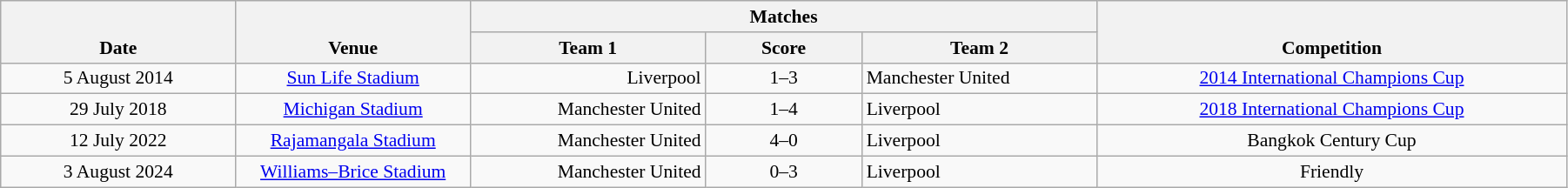<table class="wikitable" style="font-size:90%;width:95%;text-align:center">
<tr>
<th rowspan="2" valign="bottom" width="15%">Date</th>
<th rowspan="2" valign="bottom" width="15%">Venue</th>
<th colspan="3" width="40%">Matches</th>
<th rowspan="2" valign="bottom" width="30%">Competition</th>
</tr>
<tr>
<th width="15%">Team 1</th>
<th width="10%">Score</th>
<th width="15%">Team 2</th>
</tr>
<tr>
<td>5 August 2014</td>
<td><a href='#'>Sun Life Stadium</a></td>
<td align="right">Liverpool</td>
<td align="center">1–3</td>
<td align="left">Manchester United</td>
<td><a href='#'>2014 International Champions Cup</a></td>
</tr>
<tr>
<td>29 July 2018</td>
<td><a href='#'>Michigan Stadium</a></td>
<td align="right">Manchester United</td>
<td align="center">1–4</td>
<td align="left">Liverpool</td>
<td><a href='#'>2018 International Champions Cup</a></td>
</tr>
<tr>
<td>12 July 2022</td>
<td><a href='#'>Rajamangala Stadium</a></td>
<td align="right">Manchester United</td>
<td align="center">4–0</td>
<td align="left">Liverpool</td>
<td>Bangkok Century Cup</td>
</tr>
<tr>
<td>3 August 2024</td>
<td><a href='#'>Williams–Brice Stadium</a></td>
<td align="right">Manchester United</td>
<td align="center">0–3</td>
<td align="left">Liverpool</td>
<td>Friendly</td>
</tr>
</table>
